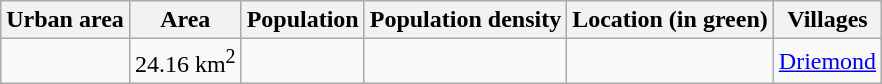<table class="wikitable sortable">
<tr>
<th>Urban area</th>
<th>Area</th>
<th>Population</th>
<th>Population density</th>
<th>Location (in green)</th>
<th>Villages</th>
</tr>
<tr>
<td></td>
<td>24.16 km<sup>2</sup></td>
<td></td>
<td data-sort-value="13748"></td>
<td></td>
<td><a href='#'>Driemond</a></td>
</tr>
</table>
